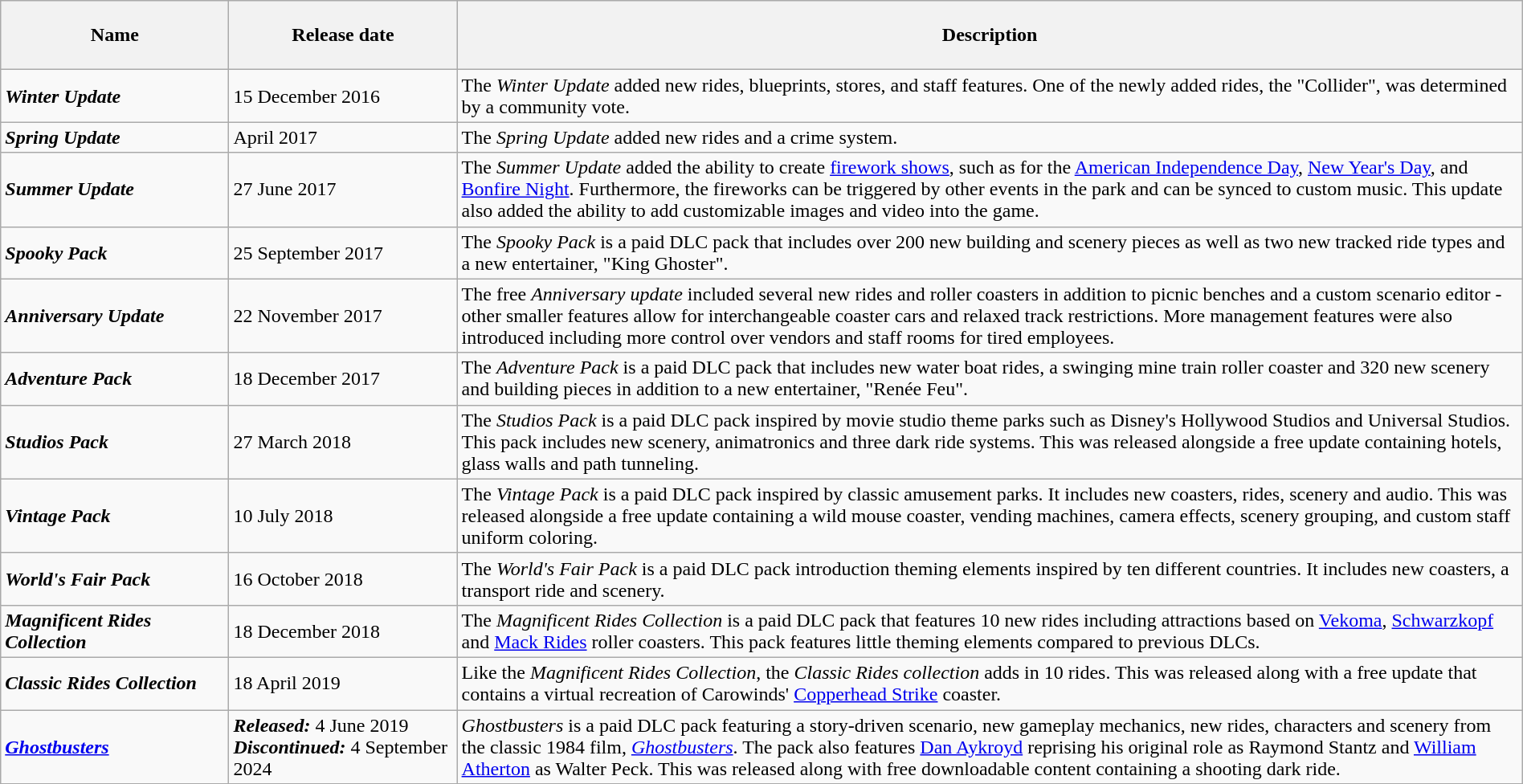<table class="wikitable" style="width: 100%;">
<tr>
<th style="width: 15%;height:50px;">Name</th>
<th style="width: 15%;">Release date</th>
<th>Description</th>
</tr>
<tr>
<td><strong><em>Winter Update</em></strong></td>
<td>15 December 2016</td>
<td>The <em>Winter Update</em> added new rides, blueprints, stores, and staff features. One of the newly added rides, the "Collider", was determined by a community vote.</td>
</tr>
<tr>
<td><strong><em>Spring Update</em></strong></td>
<td>April 2017</td>
<td>The <em>Spring Update</em> added new rides and a crime system.</td>
</tr>
<tr>
<td><strong><em>Summer Update</em></strong></td>
<td>27 June 2017</td>
<td>The <em>Summer Update</em> added the ability to create <a href='#'>firework shows</a>, such as for the <a href='#'>American Independence Day</a>, <a href='#'>New Year's Day</a>, and <a href='#'>Bonfire Night</a>. Furthermore, the fireworks can be triggered by other events in the park and can be synced to custom music. This update also added the ability to add customizable images and video into the game.</td>
</tr>
<tr>
<td><strong><em>Spooky Pack</em></strong></td>
<td>25 September 2017</td>
<td>The <em>Spooky Pack</em> is a paid DLC pack that includes over 200 new building and scenery pieces as well as two new tracked ride types and a new entertainer, "King Ghoster".</td>
</tr>
<tr>
<td><strong><em>Anniversary Update</em></strong></td>
<td>22 November 2017</td>
<td>The free <em>Anniversary update</em> included several new rides and roller coasters in addition to picnic benches and a custom scenario editor - other smaller features allow for interchangeable coaster cars and relaxed track restrictions. More management features were also introduced including more control over vendors and staff rooms for tired employees.</td>
</tr>
<tr>
<td><strong><em>Adventure Pack</em></strong></td>
<td>18 December 2017</td>
<td>The <em>Adventure Pack</em> is a paid DLC pack that includes new water boat rides, a swinging mine train roller coaster and 320 new scenery and building pieces in addition to a new entertainer, "Renée Feu".</td>
</tr>
<tr>
<td><strong><em>Studios Pack</em></strong></td>
<td>27 March 2018</td>
<td>The <em>Studios Pack</em> is a paid DLC pack inspired by movie studio theme parks such as Disney's Hollywood Studios and Universal Studios. This pack includes new scenery, animatronics and three dark ride systems. This was released alongside a free update containing hotels, glass walls and path tunneling.</td>
</tr>
<tr>
<td><strong><em>Vintage Pack</em></strong></td>
<td>10 July 2018</td>
<td>The <em>Vintage Pack</em> is a paid DLC pack inspired by classic amusement parks. It includes new coasters, rides, scenery and audio. This was released alongside a free update containing a wild mouse coaster, vending machines, camera effects, scenery grouping, and custom staff uniform coloring.</td>
</tr>
<tr>
<td><strong><em>World's Fair Pack</em></strong></td>
<td>16 October 2018</td>
<td>The <em>World's Fair Pack</em> is a paid DLC pack introduction theming elements inspired by ten different countries. It includes new coasters, a transport ride and scenery.</td>
</tr>
<tr>
<td><strong><em>Magnificent Rides Collection</em></strong></td>
<td>18 December 2018</td>
<td>The <em>Magnificent Rides Collection</em> is a paid DLC pack that features 10 new rides including attractions based on <a href='#'>Vekoma</a>, <a href='#'>Schwarzkopf</a> and <a href='#'>Mack Rides</a> roller coasters. This pack features little theming elements compared to previous DLCs.</td>
</tr>
<tr>
<td><strong><em>Classic Rides Collection</em></strong></td>
<td>18 April 2019</td>
<td>Like the <em>Magnificent Rides Collection</em>, the <em>Classic Rides collection</em> adds in 10 rides. This was released along with a free update that contains a virtual recreation of Carowinds' <a href='#'>Copperhead Strike</a> coaster.</td>
</tr>
<tr>
<td><strong><em><a href='#'>Ghostbusters</a></em></strong></td>
<td><strong><em>Released:</em></strong> 4 June 2019 <strong><em>Discontinued:</em></strong> 4 September 2024</td>
<td><em>Ghostbusters</em> is a paid DLC pack featuring a story-driven scenario, new gameplay mechanics, new rides, characters and scenery from the classic 1984 film, <em><a href='#'>Ghostbusters</a></em>. The pack also features <a href='#'>Dan Aykroyd</a> reprising his original role as Raymond Stantz and <a href='#'>William Atherton</a> as Walter Peck. This was released along with free downloadable content containing a shooting dark ride.</td>
</tr>
<tr>
</tr>
</table>
